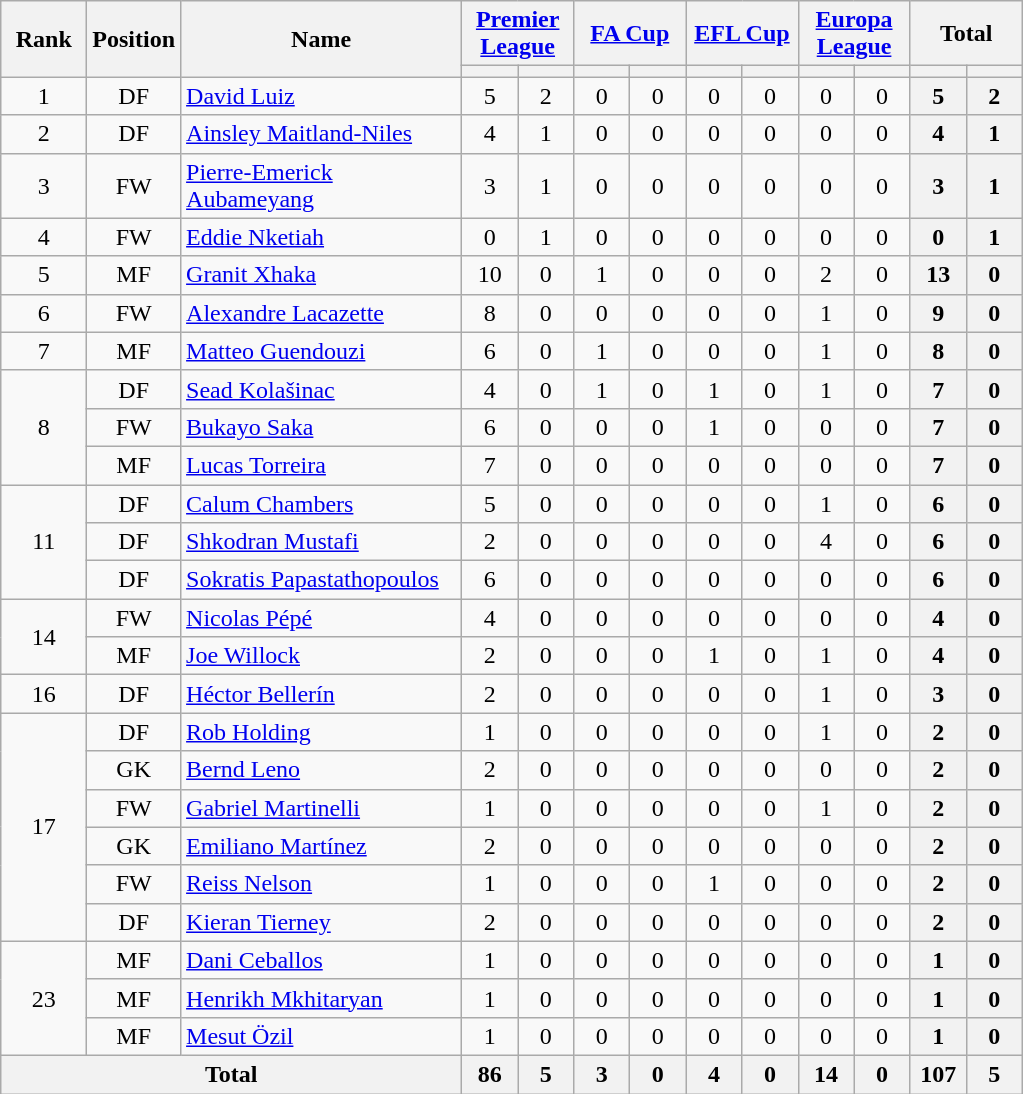<table class="wikitable" style="text-align: center">
<tr>
<th rowspan="2" style="width:50px;">Rank</th>
<th rowspan="2" style="width:50px;">Position</th>
<th rowspan="2" style="width:180px;">Name</th>
<th colspan="2"><a href='#'>Premier League</a></th>
<th colspan="2"><a href='#'>FA Cup</a></th>
<th colspan="2"><a href='#'>EFL Cup</a></th>
<th colspan="2"><a href='#'>Europa League</a></th>
<th colspan="2">Total</th>
</tr>
<tr>
<th style="width:30px;"></th>
<th style="width:30px;"></th>
<th style="width:30px;"></th>
<th style="width:30px;"></th>
<th style="width:30px;"></th>
<th style="width:30px;"></th>
<th style="width:30px;"></th>
<th style="width:30px;"></th>
<th style="width:30px;"></th>
<th style="width:30px;"></th>
</tr>
<tr>
<td rowspan="1">1</td>
<td>DF</td>
<td align=left> <a href='#'>David Luiz</a><br></td>
<td>5</td>
<td>2<br></td>
<td>0</td>
<td>0<br></td>
<td>0</td>
<td>0<br></td>
<td>0</td>
<td>0<br></td>
<th>5</th>
<th>2</th>
</tr>
<tr>
<td rowspan="1">2</td>
<td>DF</td>
<td align=left> <a href='#'>Ainsley Maitland-Niles</a><br></td>
<td>4</td>
<td>1<br></td>
<td>0</td>
<td>0<br></td>
<td>0</td>
<td>0<br></td>
<td>0</td>
<td>0<br></td>
<th>4</th>
<th>1</th>
</tr>
<tr>
<td rowspan="1">3</td>
<td>FW</td>
<td align=left> <a href='#'>Pierre-Emerick Aubameyang</a><br></td>
<td>3</td>
<td>1<br></td>
<td>0</td>
<td>0<br></td>
<td>0</td>
<td>0<br></td>
<td>0</td>
<td>0<br></td>
<th>3</th>
<th>1</th>
</tr>
<tr>
<td rowspan="1">4</td>
<td>FW</td>
<td align=left> <a href='#'>Eddie Nketiah</a><br></td>
<td>0</td>
<td>1<br></td>
<td>0</td>
<td>0<br></td>
<td>0</td>
<td>0<br></td>
<td>0</td>
<td>0<br></td>
<th>0</th>
<th>1</th>
</tr>
<tr>
<td rowspan="1">5</td>
<td>MF</td>
<td align=left> <a href='#'>Granit Xhaka</a><br></td>
<td>10</td>
<td>0<br></td>
<td>1</td>
<td>0<br></td>
<td>0</td>
<td>0<br></td>
<td>2</td>
<td>0<br></td>
<th>13</th>
<th>0</th>
</tr>
<tr>
<td rowspan="1">6</td>
<td>FW</td>
<td align=left> <a href='#'>Alexandre Lacazette</a><br></td>
<td>8</td>
<td>0<br></td>
<td>0</td>
<td>0<br></td>
<td>0</td>
<td>0<br></td>
<td>1</td>
<td>0<br></td>
<th>9</th>
<th>0</th>
</tr>
<tr>
<td rowspan="1">7</td>
<td>MF</td>
<td align=left> <a href='#'>Matteo Guendouzi</a><br></td>
<td>6</td>
<td>0<br></td>
<td>1</td>
<td>0<br></td>
<td>0</td>
<td>0<br></td>
<td>1</td>
<td>0<br></td>
<th>8</th>
<th>0</th>
</tr>
<tr>
<td rowspan="3">8</td>
<td>DF</td>
<td align=left> <a href='#'>Sead Kolašinac</a><br></td>
<td>4</td>
<td>0<br></td>
<td>1</td>
<td>0<br></td>
<td>1</td>
<td>0<br></td>
<td>1</td>
<td>0<br></td>
<th>7</th>
<th>0</th>
</tr>
<tr>
<td>FW</td>
<td align=left> <a href='#'>Bukayo Saka</a><br></td>
<td>6</td>
<td>0<br></td>
<td>0</td>
<td>0<br></td>
<td>1</td>
<td>0<br></td>
<td>0</td>
<td>0<br></td>
<th>7</th>
<th>0</th>
</tr>
<tr>
<td>MF</td>
<td align=left> <a href='#'>Lucas Torreira</a><br></td>
<td>7</td>
<td>0<br></td>
<td>0</td>
<td>0<br></td>
<td>0</td>
<td>0<br></td>
<td>0</td>
<td>0<br></td>
<th>7</th>
<th>0</th>
</tr>
<tr>
<td rowspan="3">11</td>
<td>DF</td>
<td align=left> <a href='#'>Calum Chambers</a><br></td>
<td>5</td>
<td>0<br></td>
<td>0</td>
<td>0<br></td>
<td>0</td>
<td>0<br></td>
<td>1</td>
<td>0<br></td>
<th>6</th>
<th>0</th>
</tr>
<tr>
<td>DF</td>
<td align=left> <a href='#'>Shkodran Mustafi</a><br></td>
<td>2</td>
<td>0<br></td>
<td>0</td>
<td>0<br></td>
<td>0</td>
<td>0<br></td>
<td>4</td>
<td>0<br></td>
<th>6</th>
<th>0</th>
</tr>
<tr>
<td>DF</td>
<td align=left> <a href='#'>Sokratis Papastathopoulos</a><br></td>
<td>6</td>
<td>0<br></td>
<td>0</td>
<td>0<br></td>
<td>0</td>
<td>0<br></td>
<td>0</td>
<td>0<br></td>
<th>6</th>
<th>0</th>
</tr>
<tr>
<td rowspan="2">14</td>
<td>FW</td>
<td align=left> <a href='#'>Nicolas Pépé</a><br></td>
<td>4</td>
<td>0<br></td>
<td>0</td>
<td>0<br></td>
<td>0</td>
<td>0<br></td>
<td>0</td>
<td>0<br></td>
<th>4</th>
<th>0</th>
</tr>
<tr>
<td>MF</td>
<td align=left> <a href='#'>Joe Willock</a><br></td>
<td>2</td>
<td>0<br></td>
<td>0</td>
<td>0<br></td>
<td>1</td>
<td>0<br></td>
<td>1</td>
<td>0<br></td>
<th>4</th>
<th>0</th>
</tr>
<tr>
<td rowspan="1">16</td>
<td>DF</td>
<td align=left> <a href='#'>Héctor Bellerín</a><br></td>
<td>2</td>
<td>0<br></td>
<td>0</td>
<td>0<br></td>
<td>0</td>
<td>0<br></td>
<td>1</td>
<td>0<br></td>
<th>3</th>
<th>0</th>
</tr>
<tr>
<td rowspan="6">17</td>
<td>DF</td>
<td align=left> <a href='#'>Rob Holding</a><br></td>
<td>1</td>
<td>0<br></td>
<td>0</td>
<td>0<br></td>
<td>0</td>
<td>0<br></td>
<td>1</td>
<td>0<br></td>
<th>2</th>
<th>0</th>
</tr>
<tr>
<td>GK</td>
<td align=left> <a href='#'>Bernd Leno</a><br></td>
<td>2</td>
<td>0<br></td>
<td>0</td>
<td>0<br></td>
<td>0</td>
<td>0<br></td>
<td>0</td>
<td>0<br></td>
<th>2</th>
<th>0</th>
</tr>
<tr>
<td>FW</td>
<td align=left> <a href='#'>Gabriel Martinelli</a><br></td>
<td>1</td>
<td>0<br></td>
<td>0</td>
<td>0<br></td>
<td>0</td>
<td>0<br></td>
<td>1</td>
<td>0<br></td>
<th>2</th>
<th>0</th>
</tr>
<tr>
<td>GK</td>
<td align=left> <a href='#'>Emiliano Martínez</a><br></td>
<td>2</td>
<td>0<br></td>
<td>0</td>
<td>0<br></td>
<td>0</td>
<td>0<br></td>
<td>0</td>
<td>0<br></td>
<th>2</th>
<th>0</th>
</tr>
<tr>
<td>FW</td>
<td align=left> <a href='#'>Reiss Nelson</a><br></td>
<td>1</td>
<td>0<br></td>
<td>0</td>
<td>0<br></td>
<td>1</td>
<td>0<br></td>
<td>0</td>
<td>0<br></td>
<th>2</th>
<th>0</th>
</tr>
<tr>
<td>DF</td>
<td align=left> <a href='#'>Kieran Tierney</a><br></td>
<td>2</td>
<td>0<br></td>
<td>0</td>
<td>0<br></td>
<td>0</td>
<td>0<br></td>
<td>0</td>
<td>0<br></td>
<th>2</th>
<th>0</th>
</tr>
<tr>
<td rowspan="3">23</td>
<td>MF</td>
<td align=left> <a href='#'>Dani Ceballos</a><br></td>
<td>1</td>
<td>0<br></td>
<td>0</td>
<td>0<br></td>
<td>0</td>
<td>0<br></td>
<td>0</td>
<td>0<br></td>
<th>1</th>
<th>0</th>
</tr>
<tr>
<td>MF</td>
<td align=left> <a href='#'>Henrikh Mkhitaryan</a><br></td>
<td>1</td>
<td>0<br></td>
<td>0</td>
<td>0<br></td>
<td>0</td>
<td>0<br></td>
<td>0</td>
<td>0<br></td>
<th>1</th>
<th>0</th>
</tr>
<tr>
<td>MF</td>
<td align=left> <a href='#'>Mesut Özil</a><br></td>
<td>1</td>
<td>0<br></td>
<td>0</td>
<td>0<br></td>
<td>0</td>
<td>0<br></td>
<td>0</td>
<td>0<br></td>
<th>1</th>
<th>0</th>
</tr>
<tr>
<th colspan=3>Total</th>
<th>86</th>
<th>5</th>
<th>3</th>
<th>0</th>
<th>4</th>
<th>0</th>
<th>14</th>
<th>0</th>
<th>107</th>
<th>5</th>
</tr>
</table>
